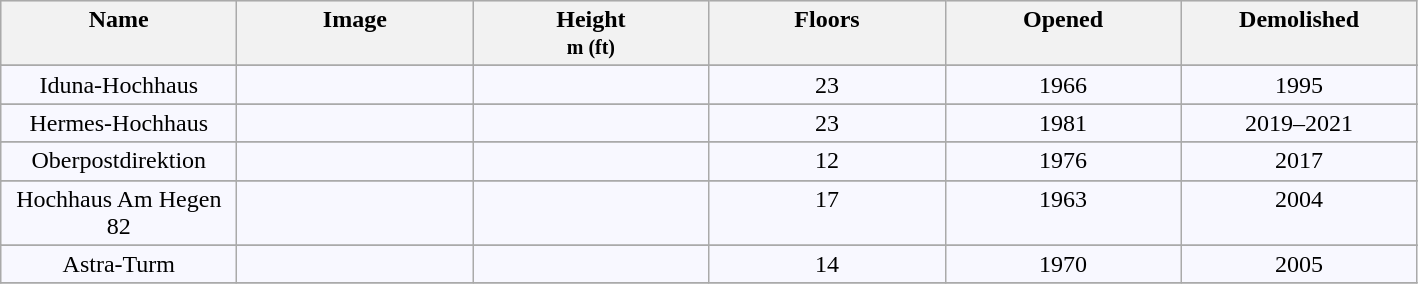<table class = "wikitable sortable">
<tr ---- align="center" valign="top" bgcolor="#dddddd">
<th width="150px">Name</th>
<th width="150px">Image</th>
<th width="150px">Height<br><small>m (ft)</small></th>
<th width="150px">Floors</th>
<th width="150px">Opened</th>
<th width="150px">Demolished</th>
</tr>
<tr>
</tr>
<tr ---- align="center" valign="top" bgcolor="#F8F8FF">
<td>Iduna-Hochhaus</td>
<td></td>
<td></td>
<td>23</td>
<td>1966</td>
<td>1995</td>
</tr>
<tr>
</tr>
<tr ---- align="center" valign="top" bgcolor="#F8F8FF">
<td>Hermes-Hochhaus</td>
<td></td>
<td></td>
<td>23</td>
<td>1981</td>
<td>2019–2021</td>
</tr>
<tr>
</tr>
<tr ---- align="center" valign="top" bgcolor="#F8F8FF">
<td>Oberpostdirektion</td>
<td></td>
<td></td>
<td>12</td>
<td>1976</td>
<td>2017</td>
</tr>
<tr>
</tr>
<tr ---- align="center" valign="top" bgcolor="#F8F8FF">
<td>Hochhaus Am Hegen 82</td>
<td></td>
<td></td>
<td>17</td>
<td>1963</td>
<td>2004</td>
</tr>
<tr>
</tr>
<tr ---- align="center" valign="top" bgcolor="#F8F8FF">
<td>Astra-Turm</td>
<td></td>
<td></td>
<td>14</td>
<td>1970</td>
<td>2005</td>
</tr>
<tr>
</tr>
</table>
